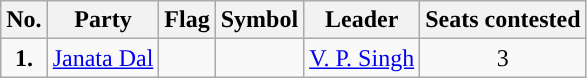<table class="wikitable">
<tr>
<th>No.</th>
<th>Party</th>
<th><strong>Flag</strong></th>
<th>Symbol</th>
<th>Leader</th>
<th>Seats contested</th>
</tr>
<tr>
<td ! style="text-align:center; background:"><strong>1.</strong></td>
<td style="text-align:center"><a href='#'>Janata Dal</a></td>
<td></td>
<td></td>
<td style="text-align:center"><a href='#'>V. P. Singh</a></td>
<td style="text-align:center">3</td>
</tr>
</table>
